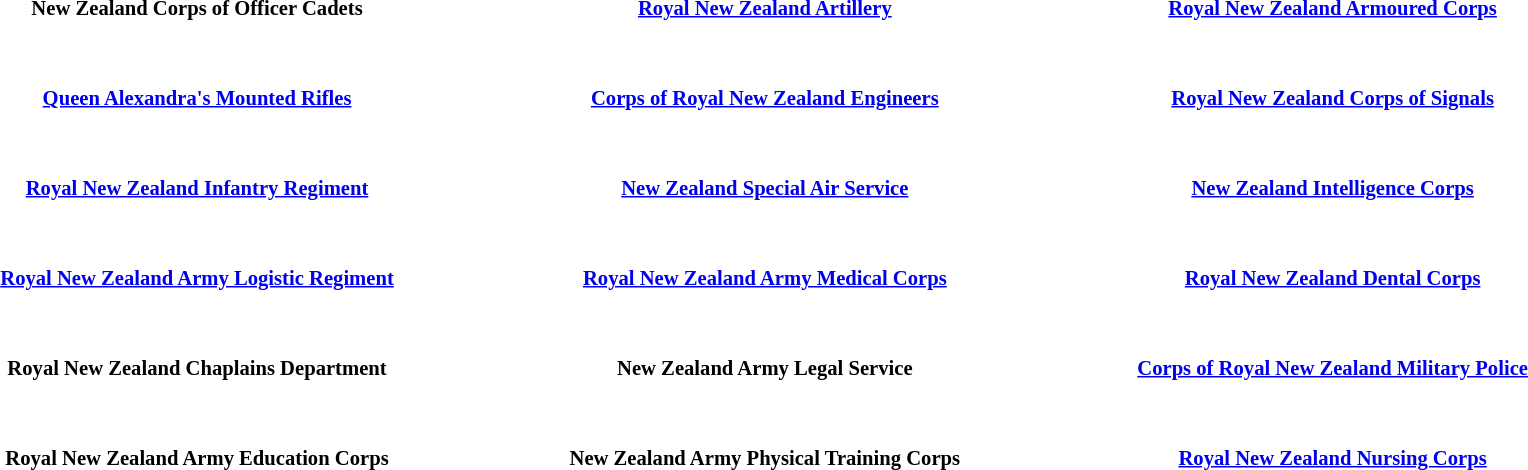<table id="toc" style="margin: 0 0 1em 1em; width:90%; font-size: 0.86em; text-align:center">
<tr>
<td> </td>
</tr>
<tr>
<td colspan="2" style="width:25%;"><strong>New Zealand Corps of Officer Cadets</strong></td>
<td colspan="2" style="width:25%;"><strong><a href='#'>Royal New Zealand Artillery</a></strong></td>
<td colspan="2" style="width:25%;"><strong><a href='#'>Royal New Zealand Armoured Corps</a></strong></td>
</tr>
<tr>
<td colspan=2><br></td>
<td colspan=2><br></td>
<td colspan=2><br></td>
</tr>
<tr>
<td> </td>
</tr>
<tr>
<td colspan="2" style="width:25%;"><strong><a href='#'>Queen Alexandra's Mounted Rifles</a></strong></td>
<td colspan="2" style="width:25%;"><strong><a href='#'>Corps of Royal New Zealand Engineers</a></strong></td>
<td colspan="2" style="width:25%;"><strong><a href='#'>Royal New Zealand Corps of Signals</a></strong></td>
</tr>
<tr>
<td colspan=2><br></td>
<td colspan=2><br></td>
<td colspan=2><br></td>
</tr>
<tr>
<td> </td>
</tr>
<tr>
<td colspan="2" style="width:25%;"><strong><a href='#'>Royal New Zealand Infantry Regiment</a></strong></td>
<td colspan="2" style="width:25%;"><strong><a href='#'>New Zealand Special Air Service</a></strong></td>
<td colspan="2" style="width:25%;"><strong><a href='#'>New Zealand Intelligence Corps</a></strong></td>
</tr>
<tr>
<td colspan=2><br></td>
<td colspan=2><br></td>
<td colspan=2><br></td>
</tr>
<tr>
<td> </td>
</tr>
<tr>
<td colspan="2" style="width:25%;"><strong><a href='#'>Royal New Zealand Army Logistic Regiment</a></strong></td>
<td colspan="2" style="width:25%;"><strong><a href='#'>Royal New Zealand Army Medical Corps</a></strong></td>
<td colspan="2" style="width:25%;"><strong><a href='#'>Royal New Zealand Dental Corps</a></strong></td>
</tr>
<tr>
<td colspan=2><br></td>
<td colspan=2><br></td>
<td colspan=2><br></td>
</tr>
<tr>
<td> </td>
</tr>
<tr>
<td colspan="2" style="width:25%;"><strong>Royal New Zealand Chaplains Department</strong></td>
<td colspan="2" style="width:25%;"><strong>New Zealand Army Legal Service</strong></td>
<td colspan="2" style="width:25%;"><strong><a href='#'>Corps of Royal New Zealand Military Police</a></strong></td>
</tr>
<tr>
<td colspan=2><br></td>
<td colspan=2><br></td>
<td colspan=2><br></td>
</tr>
<tr>
<td> </td>
</tr>
<tr>
<td colspan="2" style="width:25%;"><strong>Royal New Zealand Army Education Corps</strong></td>
<td colspan="2" style="width:25%;"><strong>New Zealand Army Physical Training Corps</strong></td>
<td colspan="2" style="width:25%;"><strong><a href='#'>Royal New Zealand Nursing Corps</a></strong></td>
</tr>
<tr>
<td colspan=2><br></td>
<td colspan=2><br></td>
<td colspan=2><br></td>
</tr>
</table>
